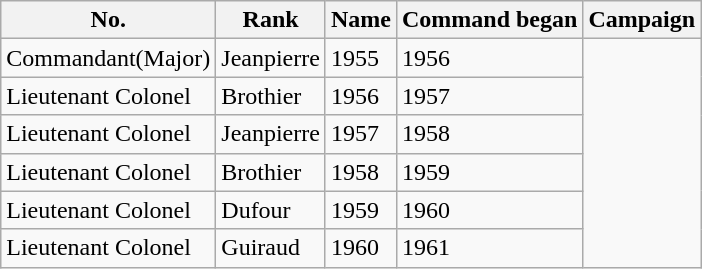<table class="wikitable sortable">
<tr>
<th>No.</th>
<th>Rank</th>
<th>Name</th>
<th>Command began</th>
<th>Campaign</th>
</tr>
<tr>
<td>Commandant(Major)</td>
<td>Jeanpierre</td>
<td>1955</td>
<td>1956</td>
</tr>
<tr>
<td>Lieutenant Colonel</td>
<td>Brothier</td>
<td>1956</td>
<td>1957</td>
</tr>
<tr>
<td>Lieutenant Colonel</td>
<td>Jeanpierre</td>
<td>1957</td>
<td>1958</td>
</tr>
<tr>
<td>Lieutenant Colonel</td>
<td>Brothier</td>
<td>1958</td>
<td>1959</td>
</tr>
<tr>
<td>Lieutenant Colonel</td>
<td>Dufour</td>
<td>1959</td>
<td>1960</td>
</tr>
<tr>
<td>Lieutenant Colonel</td>
<td>Guiraud</td>
<td>1960</td>
<td>1961</td>
</tr>
</table>
